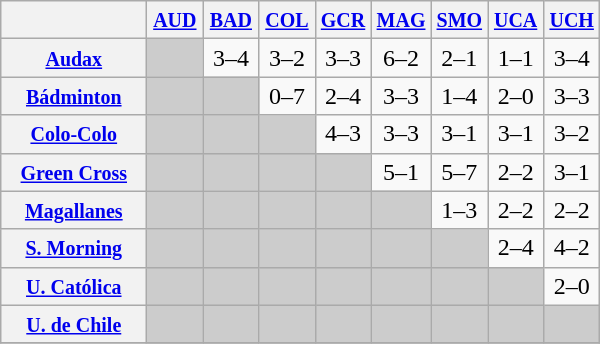<table class="wikitable" style="text-align:center">
<tr>
<th width="90"> </th>
<th width="30"><small><a href='#'>AUD</a></small></th>
<th width="30"><small><a href='#'>BAD</a></small></th>
<th width="30"><small><a href='#'>COL</a></small></th>
<th width="30"><small><a href='#'>GCR</a></small></th>
<th width="30"><small><a href='#'>MAG</a></small></th>
<th width="30"><small><a href='#'>SMO</a></small></th>
<th width="30"><small><a href='#'>UCA</a></small></th>
<th width="30"><small><a href='#'>UCH</a></small></th>
</tr>
<tr>
<th><small><a href='#'>Audax</a></small></th>
<td bgcolor="#CCCCCC"></td>
<td>3–4</td>
<td>3–2</td>
<td>3–3</td>
<td>6–2</td>
<td>2–1</td>
<td>1–1</td>
<td>3–4</td>
</tr>
<tr>
<th><small><a href='#'>Bádminton</a></small></th>
<td bgcolor="#CCCCCC"></td>
<td bgcolor="#CCCCCC"></td>
<td>0–7</td>
<td>2–4</td>
<td>3–3</td>
<td>1–4</td>
<td>2–0</td>
<td>3–3</td>
</tr>
<tr>
<th><small><a href='#'>Colo-Colo</a></small></th>
<td bgcolor="#CCCCCC"></td>
<td bgcolor="#CCCCCC"></td>
<td bgcolor="#CCCCCC"></td>
<td>4–3</td>
<td>3–3</td>
<td>3–1</td>
<td>3–1</td>
<td>3–2</td>
</tr>
<tr>
<th><small><a href='#'>Green Cross</a></small></th>
<td bgcolor="#CCCCCC"></td>
<td bgcolor="#CCCCCC"></td>
<td bgcolor="#CCCCCC"></td>
<td bgcolor="#CCCCCC"></td>
<td>5–1</td>
<td>5–7</td>
<td>2–2</td>
<td>3–1</td>
</tr>
<tr>
<th><small><a href='#'>Magallanes</a></small></th>
<td bgcolor="#CCCCCC"></td>
<td bgcolor="#CCCCCC"></td>
<td bgcolor="#CCCCCC"></td>
<td bgcolor="#CCCCCC"></td>
<td bgcolor="#CCCCCC"></td>
<td>1–3</td>
<td>2–2</td>
<td>2–2</td>
</tr>
<tr>
<th><small><a href='#'>S. Morning</a></small></th>
<td bgcolor="#CCCCCC"></td>
<td bgcolor="#CCCCCC"></td>
<td bgcolor="#CCCCCC"></td>
<td bgcolor="#CCCCCC"></td>
<td bgcolor="#CCCCCC"></td>
<td bgcolor="#CCCCCC"></td>
<td>2–4</td>
<td>4–2</td>
</tr>
<tr>
<th><small><a href='#'>U. Católica</a></small></th>
<td bgcolor="#CCCCCC"></td>
<td bgcolor="#CCCCCC"></td>
<td bgcolor="#CCCCCC"></td>
<td bgcolor="#CCCCCC"></td>
<td bgcolor="#CCCCCC"></td>
<td bgcolor="#CCCCCC"></td>
<td bgcolor="#CCCCCC"></td>
<td>2–0</td>
</tr>
<tr>
<th><small><a href='#'>U. de Chile</a></small></th>
<td bgcolor="#CCCCCC"></td>
<td bgcolor="#CCCCCC"></td>
<td bgcolor="#CCCCCC"></td>
<td bgcolor="#CCCCCC"></td>
<td bgcolor="#CCCCCC"></td>
<td bgcolor="#CCCCCC"></td>
<td bgcolor="#CCCCCC"></td>
<td bgcolor="#CCCCCC"></td>
</tr>
<tr>
</tr>
</table>
